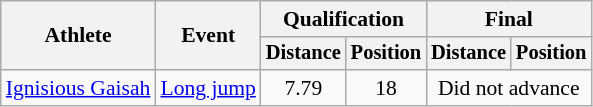<table class=wikitable style="font-size:90%">
<tr>
<th rowspan="2">Athlete</th>
<th rowspan="2">Event</th>
<th colspan="2">Qualification</th>
<th colspan="2">Final</th>
</tr>
<tr style="font-size:95%">
<th>Distance</th>
<th>Position</th>
<th>Distance</th>
<th>Position</th>
</tr>
<tr align=center>
<td align=left><a href='#'>Ignisious Gaisah</a></td>
<td align=left><a href='#'>Long jump</a></td>
<td>7.79</td>
<td>18</td>
<td colspan=2>Did not advance</td>
</tr>
</table>
